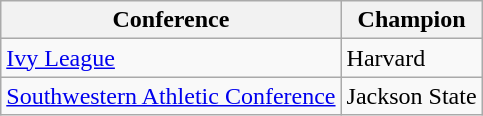<table class="wikitable">
<tr>
<th>Conference</th>
<th>Champion</th>
</tr>
<tr>
<td><a href='#'>Ivy League</a></td>
<td>Harvard</td>
</tr>
<tr>
<td><a href='#'>Southwestern Athletic Conference</a></td>
<td>Jackson State</td>
</tr>
</table>
